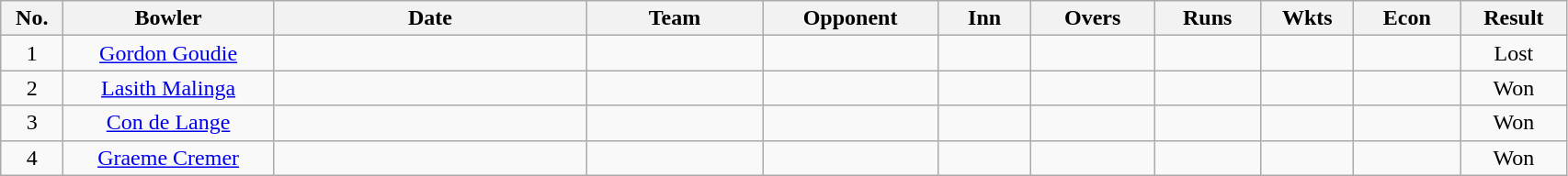<table class="wikitable" style="text-align:center">
<tr>
<th scope="col" width="38">No.</th>
<th scope="col" width="145">Bowler</th>
<th scope="col" width="220">Date</th>
<th scope="col" width="120">Team</th>
<th scope="col" width="120">Opponent</th>
<th scope="col" width="60">Inn</th>
<th scope="col" width="82">Overs</th>
<th scope="col" width="70">Runs</th>
<th scope="col" width="60">Wkts</th>
<th scope="col" width="70">Econ</th>
<th scope="col" width="70">Result</th>
</tr>
<tr>
<td scope="row">1</td>
<td><a href='#'>Gordon Goudie</a></td>
<td></td>
<td></td>
<td></td>
<td></td>
<td></td>
<td></td>
<td></td>
<td></td>
<td>Lost</td>
</tr>
<tr>
<td scope="row">2</td>
<td><a href='#'>Lasith Malinga</a></td>
<td></td>
<td></td>
<td></td>
<td></td>
<td></td>
<td></td>
<td></td>
<td></td>
<td>Won</td>
</tr>
<tr>
<td scope="row">3</td>
<td><a href='#'>Con de Lange</a></td>
<td></td>
<td></td>
<td></td>
<td></td>
<td></td>
<td></td>
<td></td>
<td></td>
<td>Won</td>
</tr>
<tr>
<td scope="row">4</td>
<td><a href='#'>Graeme Cremer</a></td>
<td></td>
<td></td>
<td></td>
<td></td>
<td></td>
<td></td>
<td></td>
<td></td>
<td>Won</td>
</tr>
</table>
